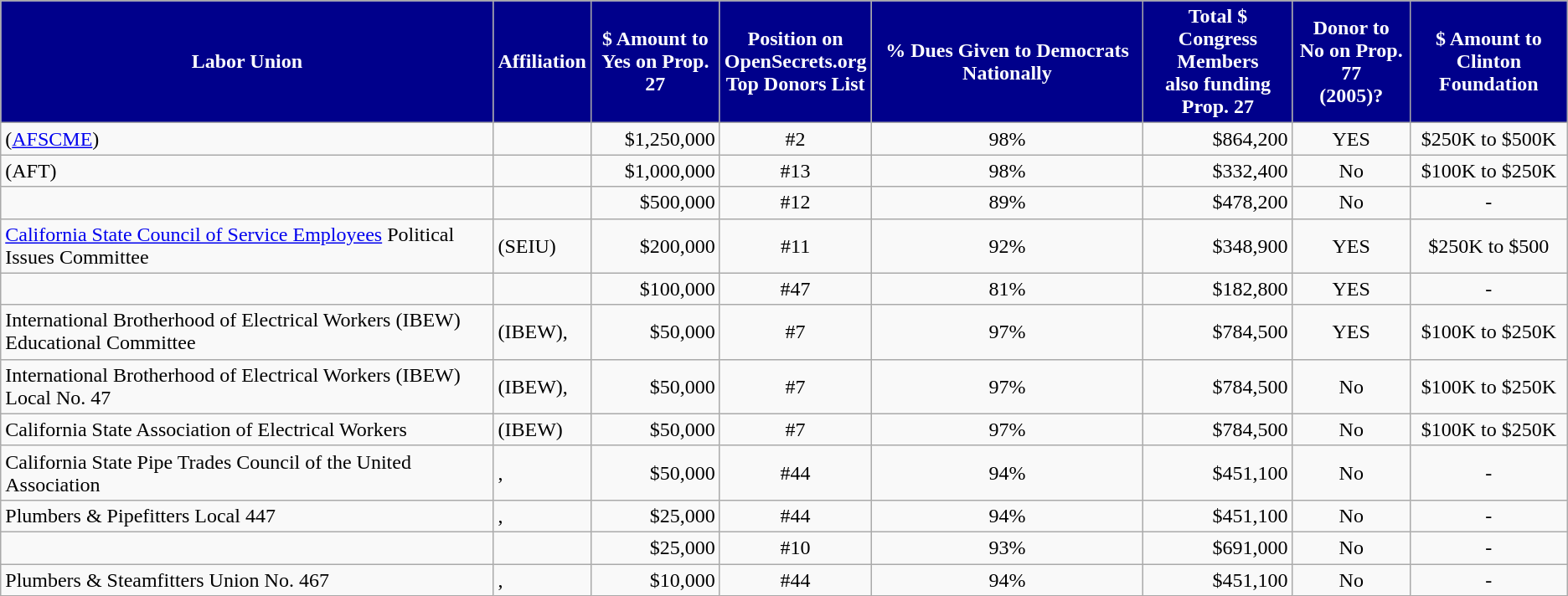<table class="wikitable" style="" style="width:85%;">
<tr>
<th style="background-color:#00008B; color: white;">Labor Union</th>
<th style="background-color:#00008B; color: white;">Affiliation</th>
<th style="background-color:#00008B; color: white;">$ Amount to<br>Yes on Prop. 27</th>
<th style="background-color:#00008B; color: white;">Position on<br>OpenSecrets.org<br>Top Donors List</th>
<th style="background-color:#00008B; color: white;">% Dues Given to Democrats Nationally</th>
<th style="background-color:#00008B; color: white;">Total $<br>Congress Members<br>also funding<br>Prop. 27</th>
<th style="background-color:#00008B; color: white;">Donor to<br>No on Prop. 77<br>(2005)?</th>
<th style="background-color:#00008B; color: white;">$ Amount to<br>Clinton Foundation</th>
</tr>
<tr>
<td> (<a href='#'>AFSCME</a>)</td>
<td align="left"></td>
<td align="right">$1,250,000</td>
<td align="center">#2</td>
<td align="center">98%</td>
<td align="right">$864,200</td>
<td align="center">YES</td>
<td align="center">$250K to $500K</td>
</tr>
<tr>
<td> (AFT)</td>
<td align="left"></td>
<td align="right">$1,000,000</td>
<td align="center">#13</td>
<td align="center">98%</td>
<td align="right">$332,400</td>
<td align="center">No</td>
<td align="center">$100K to $250K</td>
</tr>
<tr>
<td></td>
<td align="left"></td>
<td align="right">$500,000</td>
<td align="center">#12</td>
<td align="center">89%</td>
<td align="right">$478,200</td>
<td align="center">No</td>
<td align="center">-</td>
</tr>
<tr>
<td><a href='#'>California State Council of Service Employees</a> Political Issues Committee</td>
<td align="left"> (SEIU)</td>
<td align="right">$200,000</td>
<td align="center">#11</td>
<td align="center">92%</td>
<td align="right">$348,900</td>
<td align="center">YES</td>
<td align="center">$250K to $500</td>
</tr>
<tr>
<td></td>
<td align="left"></td>
<td align="right">$100,000</td>
<td align="center">#47</td>
<td align="center">81%</td>
<td align="right">$182,800</td>
<td align="center">YES</td>
<td align="center">-</td>
</tr>
<tr>
<td>International Brotherhood of Electrical Workers (IBEW) Educational Committee</td>
<td align="left"> (IBEW),<br></td>
<td align="right">$50,000</td>
<td align="center">#7</td>
<td align="center">97%</td>
<td align="right">$784,500</td>
<td align="center">YES</td>
<td align="center">$100K to $250K</td>
</tr>
<tr>
<td>International Brotherhood of Electrical Workers (IBEW) Local No. 47</td>
<td align="left"> (IBEW),<br></td>
<td align="right">$50,000</td>
<td align="center">#7</td>
<td align="center">97%</td>
<td align="right">$784,500</td>
<td align="center">No</td>
<td align="center">$100K to $250K</td>
</tr>
<tr>
<td>California State Association of Electrical Workers</td>
<td align="left"> (IBEW)</td>
<td align="right">$50,000</td>
<td align="center">#7</td>
<td align="center">97%</td>
<td align="right">$784,500</td>
<td align="center">No</td>
<td align="center">$100K to $250K</td>
</tr>
<tr>
<td>California State Pipe Trades Council of the United Association</td>
<td align="left">, </td>
<td align="right">$50,000</td>
<td align="center">#44</td>
<td align="center">94%</td>
<td align="right">$451,100</td>
<td align="center">No</td>
<td align="center">-</td>
</tr>
<tr>
<td>Plumbers & Pipefitters Local 447</td>
<td align="left">, </td>
<td align="right">$25,000</td>
<td align="center">#44</td>
<td align="center">94%</td>
<td align="right">$451,100</td>
<td align="center">No</td>
<td align="center">-</td>
</tr>
<tr>
<td></td>
<td align="left"></td>
<td align="right">$25,000</td>
<td align="center">#10</td>
<td align="center">93%</td>
<td align="right">$691,000</td>
<td align="center">No</td>
<td align="center">-</td>
</tr>
<tr>
<td>Plumbers & Steamfitters Union No. 467</td>
<td align="left">, </td>
<td align="right">$10,000</td>
<td align="center">#44</td>
<td align="center">94%</td>
<td align="right">$451,100</td>
<td align="center">No</td>
<td align="center">-</td>
</tr>
</table>
